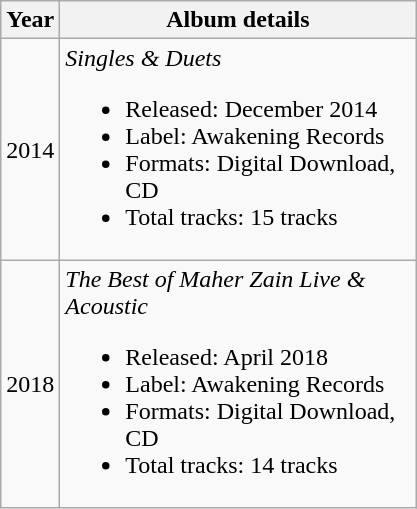<table class="wikitable">
<tr>
<th>Year</th>
<th style="width:230px;">Album details</th>
</tr>
<tr>
<td>2014</td>
<td><em>Singles & Duets</em><br><ul><li>Released: December 2014</li><li>Label: Awakening Records</li><li>Formats: Digital Download, CD</li><li>Total tracks: 15 tracks</li></ul></td>
</tr>
<tr>
<td>2018</td>
<td><em>The Best of Maher Zain Live & Acoustic</em><br><ul><li>Released: April 2018</li><li>Label: Awakening Records</li><li>Formats: Digital Download, CD</li><li>Total tracks: 14 tracks</li></ul></td>
</tr>
</table>
